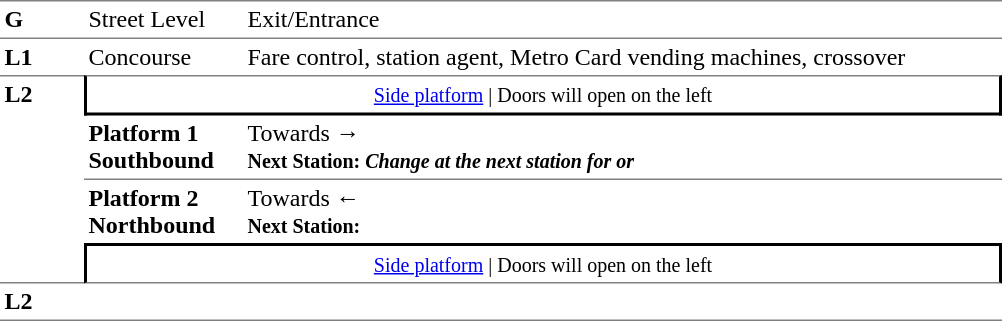<table table border=0 cellspacing=0 cellpadding=3>
<tr>
<td style="border-bottom:solid 1px grey;border-top:solid 1px grey;" width=50 valign=top><strong>G</strong></td>
<td style="border-top:solid 1px grey;border-bottom:solid 1px grey;" width=100 valign=top>Street Level</td>
<td style="border-top:solid 1px grey;border-bottom:solid 1px grey;" width=500 valign=top>Exit/Entrance</td>
</tr>
<tr>
<td valign=top><strong>L1</strong></td>
<td valign=top>Concourse</td>
<td valign=top>Fare control, station agent, Metro Card vending machines, crossover</td>
</tr>
<tr>
<td style="border-top:solid 1px grey;border-bottom:solid 1px grey;" width=50 rowspan=4 valign=top><strong>L2</strong></td>
<td style="border-top:solid 1px grey;border-right:solid 2px black;border-left:solid 2px black;border-bottom:solid 2px black;text-align:center;" colspan=2><small><a href='#'>Side platform</a> | Doors will open on the left </small></td>
</tr>
<tr>
<td style="border-bottom:solid 1px grey;" width=100><span><strong>Platform 1</strong><br><strong>Southbound</strong></span></td>
<td style="border-bottom:solid 1px grey;" width=500>Towards → <br><small><strong>Next Station:</strong> </small> <small><strong><em>Change at the next station for  or </em></strong></small></td>
</tr>
<tr>
<td><span><strong>Platform 2</strong><br><strong>Northbound</strong></span></td>
<td><span></span>Towards ← <br><small><strong>Next Station:</strong> </small></td>
</tr>
<tr>
<td style="border-top:solid 2px black;border-right:solid 2px black;border-left:solid 2px black;border-bottom:solid 1px grey;text-align:center;" colspan=2><small><a href='#'>Side platform</a> | Doors will open on the left </small></td>
</tr>
<tr>
<td style="border-bottom:solid 1px grey;" width=50 rowspan=2 valign=top><strong>L2</strong></td>
<td style="border-bottom:solid 1px grey;" width=100></td>
<td style="border-bottom:solid 1px grey;" width=500></td>
</tr>
</table>
